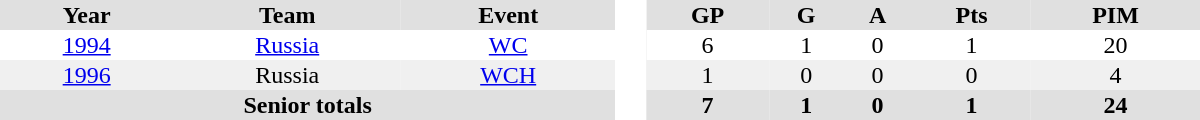<table border="0" cellpadding="1" cellspacing="0" style="text-align:center; width:50em">
<tr ALIGN="center" bgcolor="#e0e0e0">
<th>Year</th>
<th>Team</th>
<th>Event</th>
<th ALIGN="center" rowspan="99" bgcolor="#ffffff"> </th>
<th>GP</th>
<th>G</th>
<th>A</th>
<th>Pts</th>
<th>PIM</th>
</tr>
<tr>
<td><a href='#'>1994</a></td>
<td><a href='#'>Russia</a></td>
<td><a href='#'>WC</a></td>
<td>6</td>
<td>1</td>
<td>0</td>
<td>1</td>
<td>20</td>
</tr>
<tr bgcolor="#f0f0f0">
<td><a href='#'>1996</a></td>
<td>Russia</td>
<td><a href='#'>WCH</a></td>
<td>1</td>
<td>0</td>
<td>0</td>
<td>0</td>
<td>4</td>
</tr>
<tr bgcolor="#e0e0e0">
<th colspan=3>Senior totals</th>
<th>7</th>
<th>1</th>
<th>0</th>
<th>1</th>
<th>24</th>
</tr>
</table>
